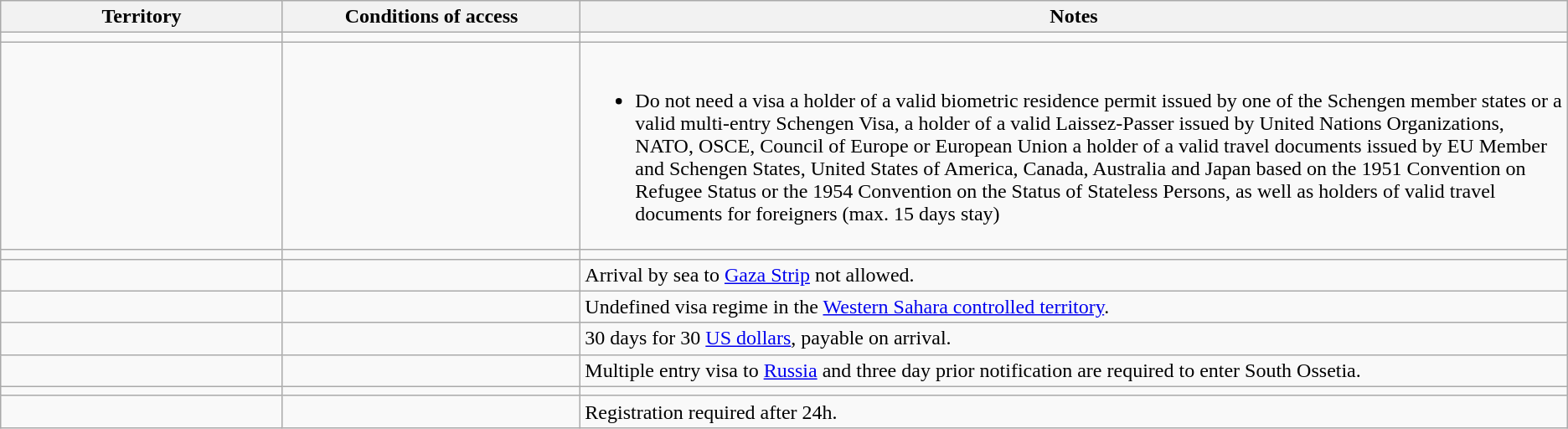<table class="wikitable" style="text-align: left; table-layout: fixed;">
<tr>
<th style="width:18%;">Territory</th>
<th style="width:19%;">Conditions of access</th>
<th>Notes</th>
</tr>
<tr>
<td></td>
<td></td>
<td></td>
</tr>
<tr>
<td></td>
<td></td>
<td><br><ul><li>Do not need a visa a holder of a valid biometric residence permit issued by one of the Schengen member states or a valid multi-entry Schengen Visa, a holder of a valid Laissez-Passer issued by United Nations Organizations, NATO, OSCE, Council of Europe or European Union a holder of a valid travel documents issued by EU Member and Schengen States, United States of America, Canada, Australia and Japan based on the 1951 Convention on Refugee Status or the 1954 Convention on the Status of Stateless Persons, as well as holders of valid travel documents for foreigners (max. 15 days stay)</li></ul></td>
</tr>
<tr>
<td></td>
<td></td>
<td></td>
</tr>
<tr>
<td></td>
<td></td>
<td>Arrival by sea to <a href='#'>Gaza Strip</a> not allowed.</td>
</tr>
<tr>
<td></td>
<td></td>
<td>Undefined visa regime in the <a href='#'>Western Sahara controlled territory</a>.</td>
</tr>
<tr>
<td></td>
<td></td>
<td>30 days for 30 <a href='#'>US dollars</a>, payable on arrival.</td>
</tr>
<tr>
<td></td>
<td></td>
<td>Multiple entry visa to <a href='#'>Russia</a> and three day prior notification are required to enter South Ossetia.</td>
</tr>
<tr>
<td></td>
<td></td>
<td></td>
</tr>
<tr>
<td></td>
<td></td>
<td>Registration required after 24h.</td>
</tr>
</table>
